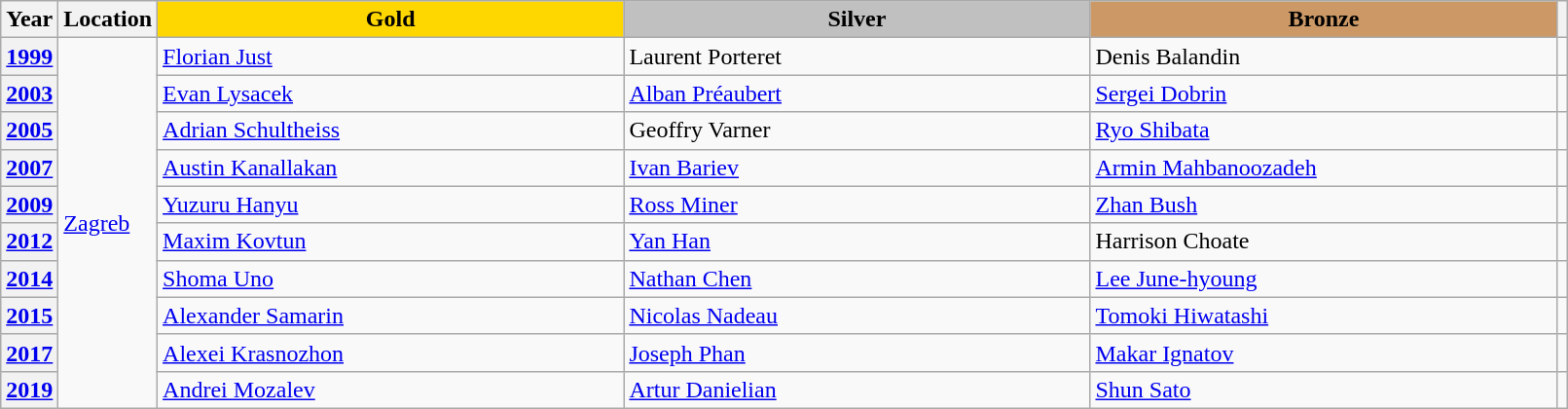<table class="wikitable unsortable" style="text-align:left; width:85%">
<tr>
<th scope="col" style="text-align:center">Year</th>
<th scope="col" style="text-align:center">Location</th>
<td scope="col" style="text-align:center; width:30%; background:gold"><strong>Gold</strong></td>
<td scope="col" style="text-align:center; width:30%; background:silver"><strong>Silver</strong></td>
<td scope="col" style="text-align:center; width:30%; background:#c96"><strong>Bronze</strong></td>
<th scope="col" style="text-align:center"></th>
</tr>
<tr>
<th scope="row" style="text-align:left"><a href='#'>1999</a></th>
<td rowspan="10"><a href='#'>Zagreb</a></td>
<td> <a href='#'>Florian Just</a></td>
<td> Laurent Porteret</td>
<td> Denis Balandin</td>
<td></td>
</tr>
<tr>
<th scope="row" style="text-align:left"><a href='#'>2003</a></th>
<td> <a href='#'>Evan Lysacek</a></td>
<td> <a href='#'>Alban Préaubert</a></td>
<td> <a href='#'>Sergei Dobrin</a></td>
<td></td>
</tr>
<tr>
<th scope="row" style="text-align:left"><a href='#'>2005</a></th>
<td> <a href='#'>Adrian Schultheiss</a></td>
<td> Geoffry Varner</td>
<td> <a href='#'>Ryo Shibata</a></td>
<td></td>
</tr>
<tr>
<th scope="row" style="text-align:left"><a href='#'>2007</a></th>
<td> <a href='#'>Austin Kanallakan</a></td>
<td> <a href='#'>Ivan Bariev</a></td>
<td> <a href='#'>Armin Mahbanoozadeh</a></td>
<td></td>
</tr>
<tr>
<th scope="row" style="text-align:left"><a href='#'>2009</a></th>
<td> <a href='#'>Yuzuru Hanyu</a></td>
<td> <a href='#'>Ross Miner</a></td>
<td> <a href='#'>Zhan Bush</a></td>
<td></td>
</tr>
<tr>
<th scope="row" style="text-align:left"><a href='#'>2012</a></th>
<td> <a href='#'>Maxim Kovtun</a></td>
<td> <a href='#'>Yan Han</a></td>
<td> Harrison Choate</td>
<td></td>
</tr>
<tr>
<th scope="row" style="text-align:left"><a href='#'>2014</a></th>
<td> <a href='#'>Shoma Uno</a></td>
<td> <a href='#'>Nathan Chen</a></td>
<td> <a href='#'>Lee June-hyoung</a></td>
<td></td>
</tr>
<tr>
<th scope="row" style="text-align:left"><a href='#'>2015</a></th>
<td> <a href='#'>Alexander Samarin</a></td>
<td> <a href='#'>Nicolas Nadeau</a></td>
<td> <a href='#'>Tomoki Hiwatashi</a></td>
<td></td>
</tr>
<tr>
<th scope="row" style="text-align:left"><a href='#'>2017</a></th>
<td> <a href='#'>Alexei Krasnozhon</a></td>
<td> <a href='#'>Joseph Phan</a></td>
<td> <a href='#'>Makar Ignatov</a></td>
<td></td>
</tr>
<tr>
<th scope="row" style="text-align:left"><a href='#'>2019</a></th>
<td> <a href='#'>Andrei Mozalev</a></td>
<td> <a href='#'>Artur Danielian</a></td>
<td> <a href='#'>Shun Sato</a></td>
<td></td>
</tr>
</table>
